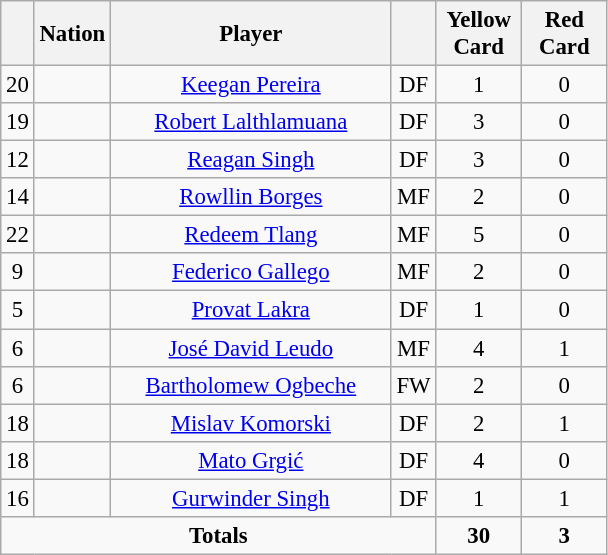<table class="wikitable sortable" style="font-size: 95%; text-align: center">
<tr>
<th width=10></th>
<th width=10>Nation</th>
<th width=180>Player</th>
<th width=10></th>
<th width=50>Yellow Card</th>
<th width=50>Red Card</th>
</tr>
<tr>
<td>20</td>
<td></td>
<td><a href='#'>Keegan Pereira</a></td>
<td>DF</td>
<td>1</td>
<td>0</td>
</tr>
<tr>
<td>19</td>
<td></td>
<td><a href='#'>Robert Lalthlamuana</a></td>
<td>DF</td>
<td>3</td>
<td>0</td>
</tr>
<tr>
<td>12</td>
<td></td>
<td><a href='#'>Reagan Singh</a></td>
<td>DF</td>
<td>3</td>
<td>0</td>
</tr>
<tr>
<td>14</td>
<td></td>
<td><a href='#'>Rowllin Borges</a></td>
<td>MF</td>
<td>2</td>
<td>0</td>
</tr>
<tr>
<td>22</td>
<td></td>
<td><a href='#'>Redeem Tlang</a></td>
<td>MF</td>
<td>5</td>
<td>0</td>
</tr>
<tr>
<td>9</td>
<td></td>
<td><a href='#'>Federico Gallego</a></td>
<td>MF</td>
<td>2</td>
<td>0</td>
</tr>
<tr>
<td>5</td>
<td></td>
<td><a href='#'>Provat Lakra</a></td>
<td>DF</td>
<td>1</td>
<td>0</td>
</tr>
<tr>
<td>6</td>
<td></td>
<td><a href='#'>José David Leudo</a></td>
<td>MF</td>
<td>4</td>
<td>1</td>
</tr>
<tr>
<td>6</td>
<td></td>
<td><a href='#'>Bartholomew Ogbeche</a></td>
<td>FW</td>
<td>2</td>
<td>0</td>
</tr>
<tr>
<td>18</td>
<td></td>
<td><a href='#'>Mislav Komorski</a></td>
<td>DF</td>
<td>2</td>
<td>1</td>
</tr>
<tr>
<td>18</td>
<td></td>
<td><a href='#'>Mato Grgić</a></td>
<td>DF</td>
<td>4</td>
<td>0</td>
</tr>
<tr>
<td>16</td>
<td></td>
<td><a href='#'>Gurwinder Singh</a></td>
<td>DF</td>
<td>1</td>
<td>1</td>
</tr>
<tr class="sortbottom">
<td colspan="4" text-align: center;"><strong>Totals</strong></td>
<td><strong>30</strong></td>
<td><strong>3</strong></td>
</tr>
</table>
